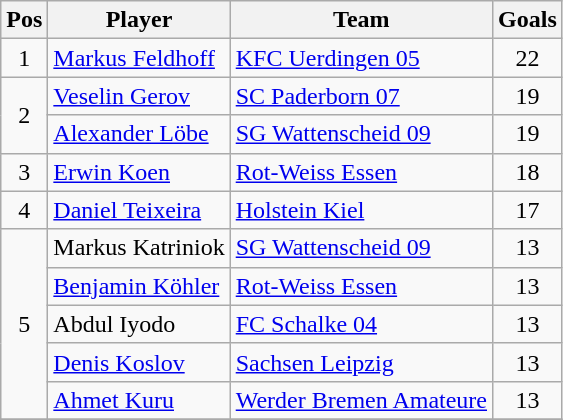<table class="wikitable">
<tr>
<th>Pos</th>
<th>Player</th>
<th>Team</th>
<th>Goals</th>
</tr>
<tr>
<td align="center">1</td>
<td> <a href='#'>Markus Feldhoff</a></td>
<td><a href='#'>KFC Uerdingen 05</a></td>
<td align="center">22</td>
</tr>
<tr>
<td rowspan=2 align="center">2</td>
<td> <a href='#'>Veselin Gerov</a></td>
<td><a href='#'>SC Paderborn 07</a></td>
<td align="center">19</td>
</tr>
<tr>
<td> <a href='#'>Alexander Löbe</a></td>
<td><a href='#'>SG Wattenscheid 09</a></td>
<td align="center">19</td>
</tr>
<tr>
<td align="center">3</td>
<td> <a href='#'>Erwin Koen</a></td>
<td><a href='#'>Rot-Weiss Essen</a></td>
<td align="center">18</td>
</tr>
<tr>
<td align="center">4</td>
<td> <a href='#'>Daniel Teixeira</a></td>
<td><a href='#'>Holstein Kiel</a></td>
<td align=center>17</td>
</tr>
<tr>
<td rowspan=5 align="center">5</td>
<td> Markus Katriniok</td>
<td><a href='#'>SG Wattenscheid 09</a></td>
<td align="center">13</td>
</tr>
<tr>
<td> <a href='#'>Benjamin Köhler</a></td>
<td><a href='#'>Rot-Weiss Essen</a></td>
<td align="center">13</td>
</tr>
<tr>
<td> Abdul Iyodo</td>
<td><a href='#'>FC Schalke 04</a></td>
<td align="center">13</td>
</tr>
<tr>
<td> <a href='#'>Denis Koslov</a></td>
<td><a href='#'>Sachsen Leipzig</a></td>
<td align="center">13</td>
</tr>
<tr>
<td> <a href='#'>Ahmet Kuru</a></td>
<td><a href='#'>Werder Bremen Amateure</a></td>
<td align="center">13</td>
</tr>
<tr>
</tr>
</table>
